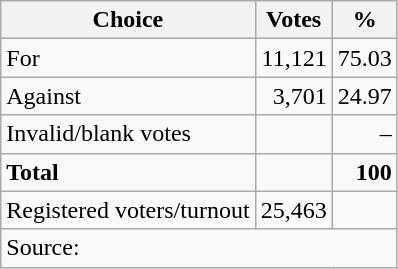<table class=wikitable style=text-align:right>
<tr>
<th>Choice</th>
<th>Votes</th>
<th>%</th>
</tr>
<tr>
<td align=left>For</td>
<td>11,121</td>
<td>75.03</td>
</tr>
<tr>
<td align=left>Against</td>
<td>3,701</td>
<td>24.97</td>
</tr>
<tr>
<td align=left>Invalid/blank votes</td>
<td></td>
<td>–</td>
</tr>
<tr>
<td align=left><strong>Total</strong></td>
<td></td>
<td><strong>100</strong></td>
</tr>
<tr>
<td align=left>Registered voters/turnout</td>
<td>25,463</td>
<td></td>
</tr>
<tr>
<td align=left colspan=3>Source: </td>
</tr>
</table>
